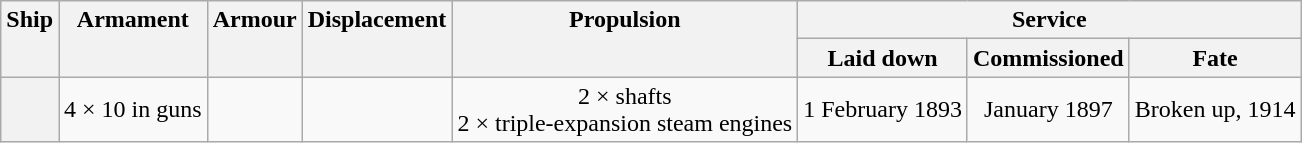<table class="wikitable plainrowheaders" style="text-align: center;">
<tr valign="top">
<th scope="col" rowspan="2">Ship</th>
<th scope="col" rowspan="2">Armament</th>
<th scope="col" rowspan="2">Armour</th>
<th scope="col" rowspan="2">Displacement</th>
<th scope="col" rowspan="2">Propulsion</th>
<th scope="col" colspan="3">Service</th>
</tr>
<tr valign="top">
<th scope="col">Laid down</th>
<th scope="col">Commissioned</th>
<th scope="col">Fate</th>
</tr>
<tr valign="center">
<th scope="row"></th>
<td>4 × 10 in guns</td>
<td></td>
<td></td>
<td>2 × shafts<br> 2 × triple-expansion steam engines<br></td>
<td>1 February 1893</td>
<td>January 1897</td>
<td>Broken up, 1914</td>
</tr>
</table>
